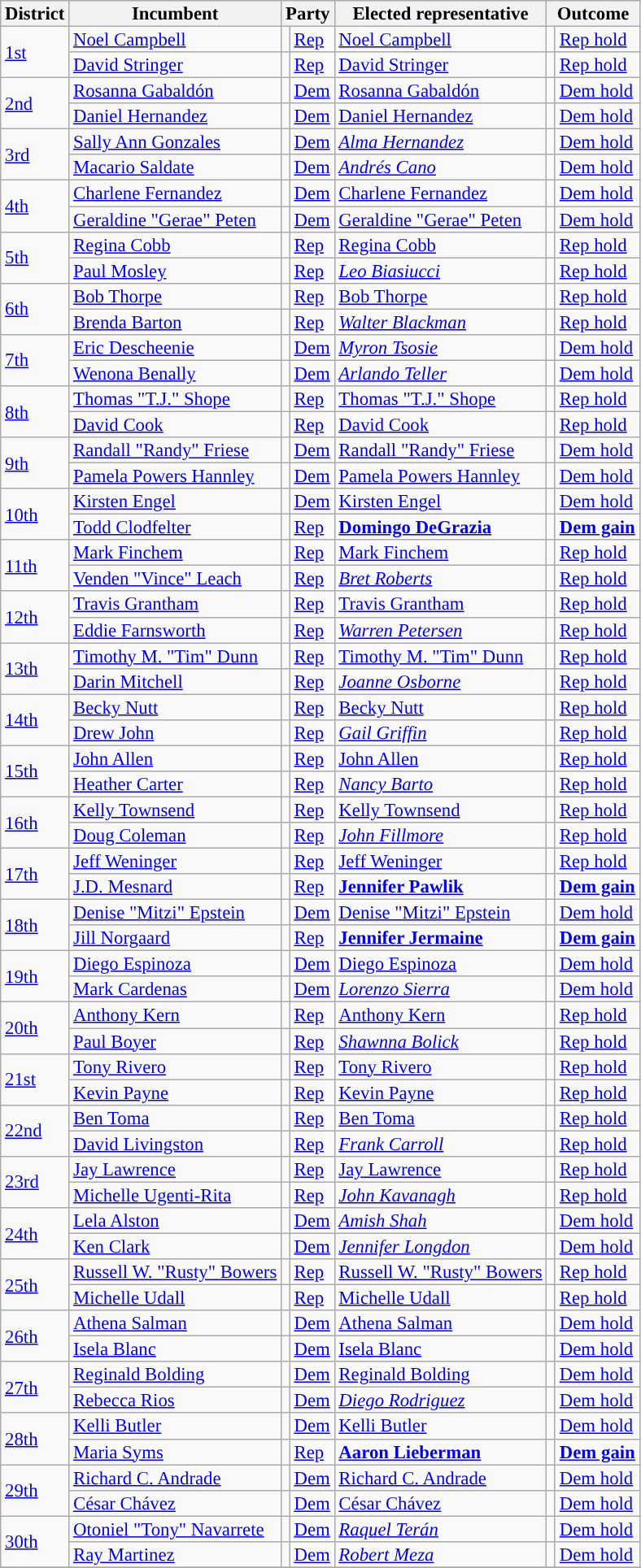<table class="sortable wikitable" style="font-size:95%;line-height:14px;">
<tr>
<th>District</th>
<th>Incumbent</th>
<th colspan="2">Party</th>
<th>Elected representative</th>
<th colspan="2">Outcome</th>
</tr>
<tr>
<td rowspan="2"><a href='#'>1st</a></td>
<td><a href='#'>Noel Campbell</a></td>
<td style="background:"></td>
<td><a href='#'>Rep</a></td>
<td><a href='#'>Noel Campbell</a></td>
<td style="background:"></td>
<td><a href='#'>Rep hold</a></td>
</tr>
<tr>
<td><a href='#'>David Stringer</a></td>
<td style="background:"></td>
<td><a href='#'>Rep</a></td>
<td><a href='#'>David Stringer</a></td>
<td style="background:"></td>
<td><a href='#'>Rep hold</a></td>
</tr>
<tr>
<td rowspan="2"><a href='#'>2nd</a></td>
<td><a href='#'>Rosanna Gabaldón</a></td>
<td style="background:"></td>
<td><a href='#'>Dem</a></td>
<td><a href='#'>Rosanna Gabaldón</a></td>
<td style="background:"></td>
<td><a href='#'>Dem hold</a></td>
</tr>
<tr>
<td><a href='#'>Daniel Hernandez</a></td>
<td style="background:"></td>
<td><a href='#'>Dem</a></td>
<td><a href='#'>Daniel Hernandez</a></td>
<td style="background:"></td>
<td><a href='#'>Dem hold</a></td>
</tr>
<tr>
<td rowspan="2"><a href='#'>3rd</a></td>
<td><a href='#'>Sally Ann Gonzales</a></td>
<td style="background:"></td>
<td><a href='#'>Dem</a></td>
<td><em><a href='#'>Alma Hernandez</a></em></td>
<td style="background:"></td>
<td><a href='#'>Dem hold</a></td>
</tr>
<tr>
<td><a href='#'>Macario Saldate</a></td>
<td style="background:"></td>
<td><a href='#'>Dem</a></td>
<td><em><a href='#'>Andrés Cano</a></em></td>
<td style="background:"></td>
<td><a href='#'>Dem hold</a></td>
</tr>
<tr>
<td rowspan="2"><a href='#'>4th</a></td>
<td><a href='#'>Charlene Fernandez</a></td>
<td style="background:"></td>
<td><a href='#'>Dem</a></td>
<td><a href='#'>Charlene Fernandez</a></td>
<td style="background:"></td>
<td><a href='#'>Dem hold</a></td>
</tr>
<tr>
<td><a href='#'>Geraldine "Gerae" Peten</a></td>
<td style="background:"></td>
<td><a href='#'>Dem</a></td>
<td><a href='#'>Geraldine "Gerae" Peten</a></td>
<td style="background:"></td>
<td><a href='#'>Dem hold</a></td>
</tr>
<tr>
<td rowspan="2"><a href='#'>5th</a></td>
<td><a href='#'>Regina Cobb</a></td>
<td style="background:"></td>
<td><a href='#'>Rep</a></td>
<td><a href='#'>Regina Cobb</a></td>
<td style="background:"></td>
<td><a href='#'>Rep hold</a></td>
</tr>
<tr>
<td><a href='#'>Paul Mosley</a></td>
<td style="background:"></td>
<td><a href='#'>Rep</a></td>
<td><em><a href='#'>Leo Biasiucci</a></em></td>
<td style="background:"></td>
<td><a href='#'>Rep hold</a></td>
</tr>
<tr>
<td rowspan="2"><a href='#'>6th</a></td>
<td><a href='#'>Bob Thorpe</a></td>
<td style="background:"></td>
<td><a href='#'>Rep</a></td>
<td><a href='#'>Bob Thorpe</a></td>
<td style="background:"></td>
<td><a href='#'>Rep hold</a></td>
</tr>
<tr>
<td><a href='#'>Brenda Barton</a></td>
<td style="background:"></td>
<td><a href='#'>Rep</a></td>
<td><em><a href='#'>Walter Blackman</a></em></td>
<td style="background:"></td>
<td><a href='#'>Rep hold</a></td>
</tr>
<tr>
<td rowspan="2"><a href='#'>7th</a></td>
<td><a href='#'>Eric Descheenie</a></td>
<td style="background:"></td>
<td><a href='#'>Dem</a></td>
<td><em><a href='#'>Myron Tsosie</a></em></td>
<td style="background:"></td>
<td><a href='#'>Dem hold</a></td>
</tr>
<tr>
<td><a href='#'>Wenona Benally</a></td>
<td style="background:"></td>
<td><a href='#'>Dem</a></td>
<td><em><a href='#'>Arlando Teller</a></em></td>
<td style="background:"></td>
<td><a href='#'>Dem hold</a></td>
</tr>
<tr>
<td rowspan="2"><a href='#'>8th</a></td>
<td><a href='#'>Thomas "T.J." Shope</a></td>
<td style="background:"></td>
<td><a href='#'>Rep</a></td>
<td><a href='#'>Thomas "T.J." Shope</a></td>
<td style="background:"></td>
<td><a href='#'>Rep hold</a></td>
</tr>
<tr>
<td><a href='#'>David Cook</a></td>
<td style="background:"></td>
<td><a href='#'>Rep</a></td>
<td><a href='#'>David Cook</a></td>
<td style="background:"></td>
<td><a href='#'>Rep hold</a></td>
</tr>
<tr>
<td rowspan="2"><a href='#'>9th</a></td>
<td><a href='#'>Randall "Randy" Friese</a></td>
<td style="background:"></td>
<td><a href='#'>Dem</a></td>
<td><a href='#'>Randall "Randy" Friese</a></td>
<td style="background:"></td>
<td><a href='#'>Dem hold</a></td>
</tr>
<tr>
<td><a href='#'>Pamela Powers Hannley</a></td>
<td style="background:"></td>
<td><a href='#'>Dem</a></td>
<td><a href='#'>Pamela Powers Hannley</a></td>
<td style="background:"></td>
<td><a href='#'>Dem hold</a></td>
</tr>
<tr>
<td rowspan="2"><a href='#'>10th</a></td>
<td><a href='#'>Kirsten Engel</a></td>
<td style="background:"></td>
<td><a href='#'>Dem</a></td>
<td><a href='#'>Kirsten Engel</a></td>
<td style="background:"></td>
<td><a href='#'>Dem hold</a></td>
</tr>
<tr>
<td><a href='#'>Todd Clodfelter</a></td>
<td style="background:"></td>
<td><a href='#'>Rep</a></td>
<td><strong><a href='#'>Domingo DeGrazia</a></strong></td>
<td style="background:"></td>
<td><strong><a href='#'>Dem gain</a></strong></td>
</tr>
<tr>
<td rowspan="2"><a href='#'>11th</a></td>
<td><a href='#'>Mark Finchem</a></td>
<td style="background:"></td>
<td><a href='#'>Rep</a></td>
<td><a href='#'>Mark Finchem</a></td>
<td style="background:"></td>
<td><a href='#'>Rep hold</a></td>
</tr>
<tr>
<td><a href='#'>Venden "Vince" Leach</a></td>
<td style="background:"></td>
<td><a href='#'>Rep</a></td>
<td><em><a href='#'>Bret Roberts</a></em></td>
<td style="background:"></td>
<td><a href='#'>Rep hold</a></td>
</tr>
<tr>
<td rowspan="2"><a href='#'>12th</a></td>
<td><a href='#'>Travis Grantham</a></td>
<td style="background:"></td>
<td><a href='#'>Rep</a></td>
<td><a href='#'>Travis Grantham</a></td>
<td style="background:"></td>
<td><a href='#'>Rep hold</a></td>
</tr>
<tr>
<td><a href='#'>Eddie Farnsworth</a></td>
<td style="background:"></td>
<td><a href='#'>Rep</a></td>
<td><em><a href='#'>Warren Petersen</a></em></td>
<td style="background:"></td>
<td><a href='#'>Rep hold</a></td>
</tr>
<tr>
<td rowspan="2"><a href='#'>13th</a></td>
<td><a href='#'>Timothy M. "Tim" Dunn</a></td>
<td style="background:"></td>
<td><a href='#'>Rep</a></td>
<td><a href='#'>Timothy M. "Tim" Dunn</a></td>
<td style="background:"></td>
<td><a href='#'>Rep hold</a></td>
</tr>
<tr>
<td><a href='#'>Darin Mitchell</a></td>
<td style="background:"></td>
<td><a href='#'>Rep</a></td>
<td><em><a href='#'>Joanne Osborne</a></em></td>
<td style="background:"></td>
<td><a href='#'>Rep hold</a></td>
</tr>
<tr>
<td rowspan="2"><a href='#'>14th</a></td>
<td><a href='#'>Becky Nutt</a></td>
<td style="background:"></td>
<td><a href='#'>Rep</a></td>
<td><a href='#'>Becky Nutt</a></td>
<td style="background:"></td>
<td><a href='#'>Rep hold</a></td>
</tr>
<tr>
<td><a href='#'>Drew John</a></td>
<td style="background:"></td>
<td><a href='#'>Rep</a></td>
<td><em><a href='#'>Gail Griffin</a></em></td>
<td style="background:"></td>
<td><a href='#'>Rep hold</a></td>
</tr>
<tr>
<td rowspan="2"><a href='#'>15th</a></td>
<td><a href='#'>John Allen</a></td>
<td style="background:"></td>
<td><a href='#'>Rep</a></td>
<td><a href='#'>John Allen</a></td>
<td style="background:"></td>
<td><a href='#'>Rep hold</a></td>
</tr>
<tr>
<td><a href='#'>Heather Carter</a></td>
<td style="background:"></td>
<td><a href='#'>Rep</a></td>
<td><em><a href='#'>Nancy Barto</a></em></td>
<td style="background:"></td>
<td><a href='#'>Rep hold</a></td>
</tr>
<tr>
<td rowspan="2"><a href='#'>16th</a></td>
<td><a href='#'>Kelly Townsend</a></td>
<td style="background:"></td>
<td><a href='#'>Rep</a></td>
<td><a href='#'>Kelly Townsend</a></td>
<td style="background:"></td>
<td><a href='#'>Rep hold</a></td>
</tr>
<tr>
<td><a href='#'>Doug Coleman</a></td>
<td style="background:"></td>
<td><a href='#'>Rep</a></td>
<td><em><a href='#'>John Fillmore</a></em></td>
<td style="background:"></td>
<td><a href='#'>Rep hold</a></td>
</tr>
<tr>
<td rowspan="2"><a href='#'>17th</a></td>
<td><a href='#'>Jeff Weninger</a></td>
<td style="background:"></td>
<td><a href='#'>Rep</a></td>
<td><a href='#'>Jeff Weninger</a></td>
<td style="background:"></td>
<td><a href='#'>Rep hold</a></td>
</tr>
<tr>
<td><a href='#'>J.D. Mesnard</a></td>
<td style="background:"></td>
<td><a href='#'>Rep</a></td>
<td><strong><a href='#'>Jennifer Pawlik</a></strong></td>
<td style="background:"></td>
<td><strong><a href='#'>Dem gain</a></strong></td>
</tr>
<tr>
<td rowspan="2"><a href='#'>18th</a></td>
<td><a href='#'>Denise "Mitzi" Epstein</a></td>
<td style="background:"></td>
<td><a href='#'>Dem</a></td>
<td><a href='#'>Denise "Mitzi" Epstein</a></td>
<td style="background:"></td>
<td><a href='#'>Dem hold</a></td>
</tr>
<tr>
<td><a href='#'>Jill Norgaard</a></td>
<td style="background:"></td>
<td><a href='#'>Rep</a></td>
<td><strong><a href='#'>Jennifer Jermaine</a></strong></td>
<td style="background:"></td>
<td><strong><a href='#'>Dem gain</a></strong></td>
</tr>
<tr>
<td rowspan="2"><a href='#'>19th</a></td>
<td><a href='#'>Diego Espinoza</a></td>
<td style="background:"></td>
<td><a href='#'>Dem</a></td>
<td><a href='#'>Diego Espinoza</a></td>
<td style="background:"></td>
<td><a href='#'>Dem hold</a></td>
</tr>
<tr>
<td><a href='#'>Mark Cardenas</a></td>
<td style="background:"></td>
<td><a href='#'>Dem</a></td>
<td><em><a href='#'>Lorenzo Sierra</a></em></td>
<td style="background:"></td>
<td><a href='#'>Dem hold</a></td>
</tr>
<tr>
<td rowspan="2"><a href='#'>20th</a></td>
<td><a href='#'>Anthony Kern</a></td>
<td style="background:"></td>
<td><a href='#'>Rep</a></td>
<td><a href='#'>Anthony Kern</a></td>
<td style="background:"></td>
<td><a href='#'>Rep hold</a></td>
</tr>
<tr>
<td><a href='#'>Paul Boyer</a></td>
<td style="background:"></td>
<td><a href='#'>Rep</a></td>
<td><em><a href='#'>Shawnna Bolick</a></em></td>
<td style="background:"></td>
<td><a href='#'>Rep hold</a></td>
</tr>
<tr>
<td rowspan="2"><a href='#'>21st</a></td>
<td><a href='#'>Tony Rivero</a></td>
<td style="background:"></td>
<td><a href='#'>Rep</a></td>
<td><a href='#'>Tony Rivero</a></td>
<td style="background:"></td>
<td><a href='#'>Rep hold</a></td>
</tr>
<tr>
<td><a href='#'>Kevin Payne</a></td>
<td style="background:"></td>
<td><a href='#'>Rep</a></td>
<td><a href='#'>Kevin Payne</a></td>
<td style="background:"></td>
<td><a href='#'>Rep hold</a></td>
</tr>
<tr>
<td rowspan="2"><a href='#'>22nd</a></td>
<td><a href='#'>Ben Toma</a></td>
<td style="background:"></td>
<td><a href='#'>Rep</a></td>
<td><a href='#'>Ben Toma</a></td>
<td style="background:"></td>
<td><a href='#'>Rep hold</a></td>
</tr>
<tr>
<td><a href='#'>David Livingston</a></td>
<td style="background:"></td>
<td><a href='#'>Rep</a></td>
<td><em><a href='#'>Frank Carroll</a></em></td>
<td style="background:"></td>
<td><a href='#'>Rep hold</a></td>
</tr>
<tr>
<td rowspan="2"><a href='#'>23rd</a></td>
<td><a href='#'>Jay Lawrence</a></td>
<td style="background:"></td>
<td><a href='#'>Rep</a></td>
<td><a href='#'>Jay Lawrence</a></td>
<td style="background:"></td>
<td><a href='#'>Rep hold</a></td>
</tr>
<tr>
<td><a href='#'>Michelle Ugenti-Rita</a></td>
<td style="background:"></td>
<td><a href='#'>Rep</a></td>
<td><em><a href='#'>John Kavanagh</a></em></td>
<td style="background:"></td>
<td><a href='#'>Rep hold</a></td>
</tr>
<tr>
<td rowspan="2"><a href='#'>24th</a></td>
<td><a href='#'>Lela Alston</a></td>
<td style="background:"></td>
<td><a href='#'>Dem</a></td>
<td><em><a href='#'>Amish Shah</a></em></td>
<td style="background:"></td>
<td><a href='#'>Dem hold</a></td>
</tr>
<tr>
<td><a href='#'>Ken Clark</a></td>
<td style="background:"></td>
<td><a href='#'>Dem</a></td>
<td><em><a href='#'>Jennifer Longdon</a></em></td>
<td style="background:"></td>
<td><a href='#'>Dem hold</a></td>
</tr>
<tr>
<td rowspan="2"><a href='#'>25th</a></td>
<td><a href='#'>Russell W. "Rusty" Bowers</a></td>
<td style="background:"></td>
<td><a href='#'>Rep</a></td>
<td><a href='#'>Russell W. "Rusty" Bowers</a></td>
<td style="background:"></td>
<td><a href='#'>Rep hold</a></td>
</tr>
<tr>
<td><a href='#'>Michelle Udall</a></td>
<td style="background:"></td>
<td><a href='#'>Rep</a></td>
<td><a href='#'>Michelle Udall</a></td>
<td style="background:"></td>
<td><a href='#'>Rep hold</a></td>
</tr>
<tr>
<td rowspan="2"><a href='#'>26th</a></td>
<td><a href='#'>Athena Salman</a></td>
<td style="background:"></td>
<td><a href='#'>Dem</a></td>
<td><a href='#'>Athena Salman</a></td>
<td style="background:"></td>
<td><a href='#'>Dem hold</a></td>
</tr>
<tr>
<td><a href='#'>Isela Blanc</a></td>
<td style="background:"></td>
<td><a href='#'>Dem</a></td>
<td><a href='#'>Isela Blanc</a></td>
<td style="background:"></td>
<td><a href='#'>Dem hold</a></td>
</tr>
<tr>
<td rowspan="2"><a href='#'>27th</a></td>
<td><a href='#'>Reginald Bolding</a></td>
<td style="background:"></td>
<td><a href='#'>Dem</a></td>
<td><a href='#'>Reginald Bolding</a></td>
<td style="background:"></td>
<td><a href='#'>Dem hold</a></td>
</tr>
<tr>
<td><a href='#'>Rebecca Rios</a></td>
<td style="background:"></td>
<td><a href='#'>Dem</a></td>
<td><em><a href='#'>Diego Rodriguez</a></em></td>
<td style="background:"></td>
<td><a href='#'>Dem hold</a></td>
</tr>
<tr>
<td rowspan="2"><a href='#'>28th</a></td>
<td><a href='#'>Kelli Butler</a></td>
<td style="background:"></td>
<td><a href='#'>Dem</a></td>
<td><a href='#'>Kelli Butler</a></td>
<td style="background:"></td>
<td><a href='#'>Dem hold</a></td>
</tr>
<tr>
<td><a href='#'>Maria Syms</a></td>
<td style="background:"></td>
<td><a href='#'>Rep</a></td>
<td><strong><a href='#'>Aaron Lieberman</a></strong></td>
<td style="background:"></td>
<td><strong><a href='#'>Dem gain</a></strong></td>
</tr>
<tr>
<td rowspan="2"><a href='#'>29th</a></td>
<td><a href='#'>Richard C. Andrade</a></td>
<td style="background:"></td>
<td><a href='#'>Dem</a></td>
<td><a href='#'>Richard C. Andrade</a></td>
<td style="background:"></td>
<td><a href='#'>Dem hold</a></td>
</tr>
<tr>
<td><a href='#'>César Chávez</a></td>
<td style="background:"></td>
<td><a href='#'>Dem</a></td>
<td><a href='#'>César Chávez</a></td>
<td style="background:"></td>
<td><a href='#'>Dem hold</a></td>
</tr>
<tr>
<td rowspan="2"><a href='#'>30th</a></td>
<td><a href='#'>Otoniel "Tony" Navarrete</a></td>
<td style="background:"></td>
<td><a href='#'>Dem</a></td>
<td><em><a href='#'>Raquel Terán</a></em></td>
<td style="background:"></td>
<td><a href='#'>Dem hold</a></td>
</tr>
<tr>
<td><a href='#'>Ray Martinez</a></td>
<td style="background:"></td>
<td><a href='#'>Dem</a></td>
<td><em><a href='#'>Robert Meza</a></em></td>
<td style="background:"></td>
<td><a href='#'>Dem hold</a></td>
</tr>
<tr>
</tr>
</table>
